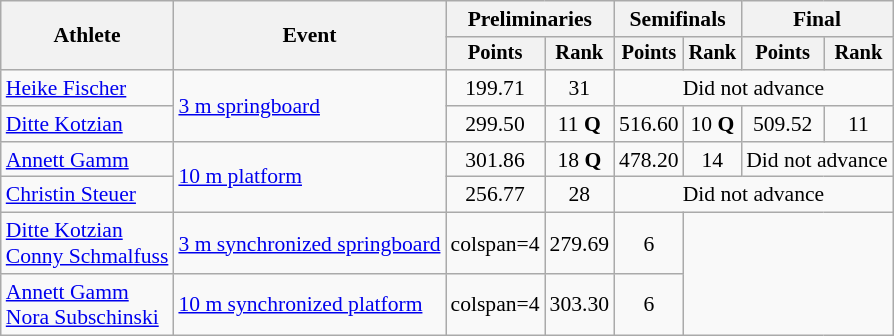<table class=wikitable style="font-size:90%">
<tr>
<th rowspan="2">Athlete</th>
<th rowspan="2">Event</th>
<th colspan="2">Preliminaries</th>
<th colspan="2">Semifinals</th>
<th colspan="2">Final</th>
</tr>
<tr style="font-size:95%">
<th>Points</th>
<th>Rank</th>
<th>Points</th>
<th>Rank</th>
<th>Points</th>
<th>Rank</th>
</tr>
<tr align=center>
<td align=left><a href='#'>Heike Fischer</a></td>
<td align=left rowspan=2><a href='#'>3 m springboard</a></td>
<td>199.71</td>
<td>31</td>
<td colspan=4>Did not advance</td>
</tr>
<tr align=center>
<td align=left><a href='#'>Ditte Kotzian</a></td>
<td>299.50</td>
<td>11 <strong>Q</strong></td>
<td>516.60</td>
<td>10 <strong>Q</strong></td>
<td>509.52</td>
<td>11</td>
</tr>
<tr align=center>
<td align=left><a href='#'>Annett Gamm</a></td>
<td align=left rowspan=2><a href='#'>10 m platform</a></td>
<td>301.86</td>
<td>18 <strong>Q</strong></td>
<td>478.20</td>
<td>14</td>
<td colspan=2>Did not advance</td>
</tr>
<tr align=center>
<td align=left><a href='#'>Christin Steuer</a></td>
<td>256.77</td>
<td>28</td>
<td colspan=4>Did not advance</td>
</tr>
<tr align=center>
<td align=left><a href='#'>Ditte Kotzian</a><br><a href='#'>Conny Schmalfuss</a></td>
<td align=left><a href='#'>3 m synchronized springboard</a></td>
<td>colspan=4 </td>
<td>279.69</td>
<td>6</td>
</tr>
<tr align=center>
<td align=left><a href='#'>Annett Gamm</a><br><a href='#'>Nora Subschinski</a></td>
<td align=left><a href='#'>10 m synchronized platform</a></td>
<td>colspan=4 </td>
<td>303.30</td>
<td>6</td>
</tr>
</table>
